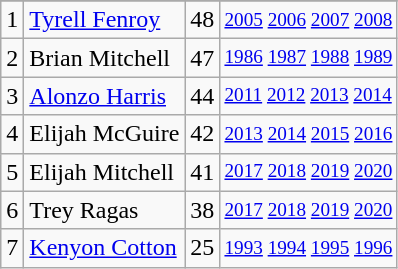<table class="wikitable">
<tr>
</tr>
<tr>
<td>1</td>
<td><a href='#'>Tyrell Fenroy</a></td>
<td>48</td>
<td style="font-size:80%;"><a href='#'>2005</a> <a href='#'>2006</a> <a href='#'>2007</a> <a href='#'>2008</a></td>
</tr>
<tr>
<td>2</td>
<td>Brian Mitchell</td>
<td>47</td>
<td style="font-size:80%;"><a href='#'>1986</a> <a href='#'>1987</a> <a href='#'>1988</a> <a href='#'>1989</a></td>
</tr>
<tr>
<td>3</td>
<td><a href='#'>Alonzo Harris</a></td>
<td>44</td>
<td style="font-size:80%;"><a href='#'>2011</a> <a href='#'>2012</a> <a href='#'>2013</a> <a href='#'>2014</a></td>
</tr>
<tr>
<td>4</td>
<td>Elijah McGuire</td>
<td>42</td>
<td style="font-size:80%;"><a href='#'>2013</a> <a href='#'>2014</a> <a href='#'>2015</a> <a href='#'>2016</a></td>
</tr>
<tr>
<td>5</td>
<td>Elijah Mitchell</td>
<td>41</td>
<td style="font-size:80%;"><a href='#'>2017</a> <a href='#'>2018</a> <a href='#'>2019</a> <a href='#'>2020</a></td>
</tr>
<tr>
<td>6</td>
<td>Trey Ragas</td>
<td>38</td>
<td style="font-size:80%;"><a href='#'>2017</a> <a href='#'>2018</a> <a href='#'>2019</a> <a href='#'>2020</a></td>
</tr>
<tr>
<td>7</td>
<td><a href='#'>Kenyon Cotton</a></td>
<td>25</td>
<td style="font-size:80%;"><a href='#'>1993</a> <a href='#'>1994</a> <a href='#'>1995</a> <a href='#'>1996</a></td>
</tr>
</table>
